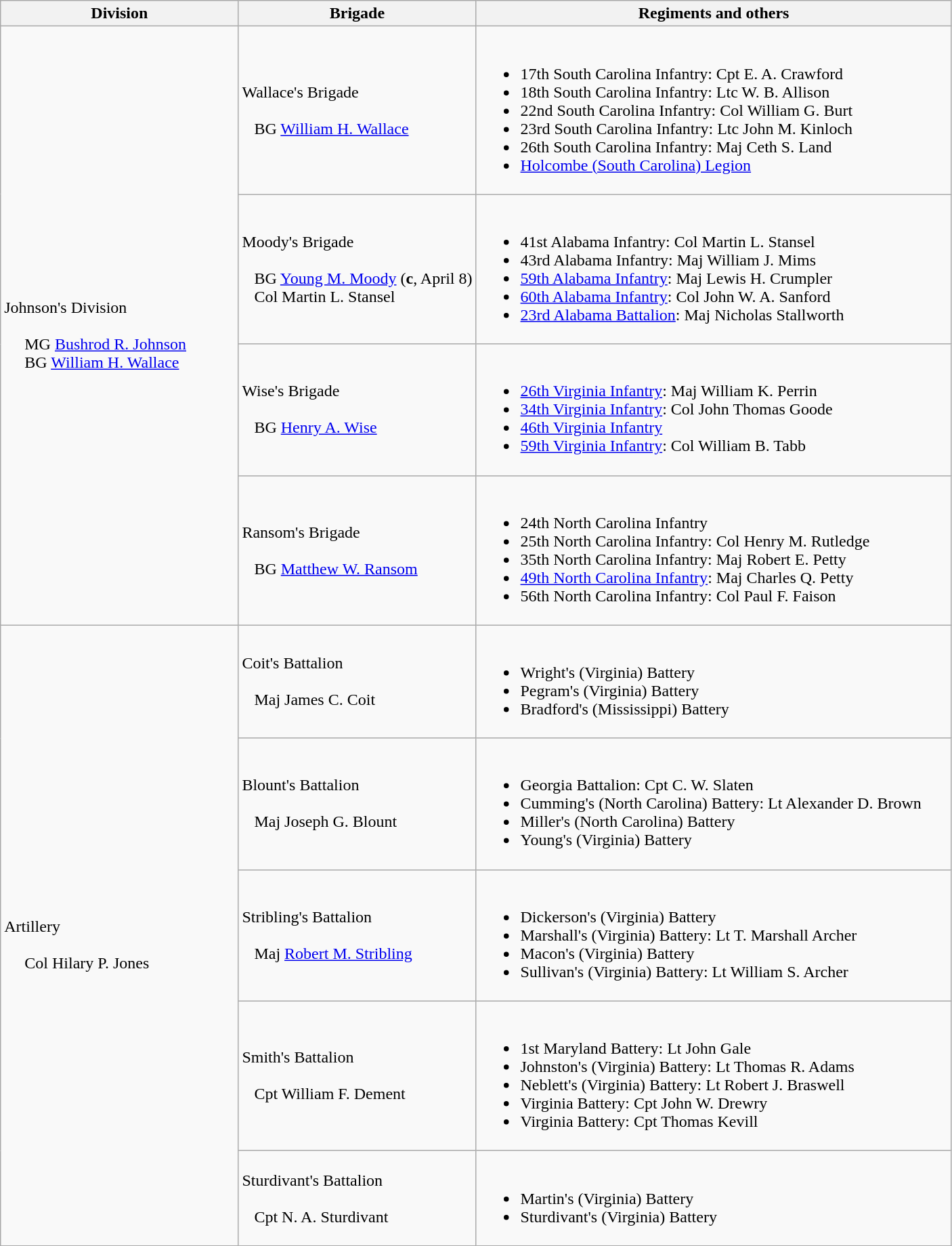<table class="wikitable">
<tr>
<th style="width:25%;">Division</th>
<th style="width:25%;">Brigade</th>
<th>Regiments and others</th>
</tr>
<tr>
<td rowspan=4><br>Johnson's Division<br><br>    
MG <a href='#'>Bushrod R. Johnson</a>
<br>    
BG <a href='#'>William H. Wallace</a></td>
<td>Wallace's Brigade<br><br>  
BG <a href='#'>William H. Wallace</a></td>
<td><br><ul><li>17th South Carolina Infantry: Cpt E. A. Crawford</li><li>18th South Carolina Infantry: Ltc W. B. Allison</li><li>22nd South Carolina Infantry: Col William G. Burt</li><li>23rd South Carolina Infantry: Ltc John M. Kinloch</li><li>26th South Carolina Infantry: Maj Ceth S. Land</li><li><a href='#'>Holcombe (South Carolina) Legion</a></li></ul></td>
</tr>
<tr>
<td>Moody's Brigade<br><br>  
BG <a href='#'>Young M. Moody</a> (<strong>c</strong>, April 8)
<br>  
Col Martin L. Stansel</td>
<td><br><ul><li>41st Alabama Infantry: Col Martin L. Stansel</li><li>43rd Alabama Infantry: Maj William J. Mims</li><li><a href='#'>59th Alabama Infantry</a>: Maj Lewis H. Crumpler</li><li><a href='#'>60th Alabama Infantry</a>: Col John W. A. Sanford</li><li><a href='#'>23rd Alabama Battalion</a>: Maj Nicholas Stallworth</li></ul></td>
</tr>
<tr>
<td>Wise's Brigade<br><br>  
BG <a href='#'>Henry A. Wise</a></td>
<td><br><ul><li><a href='#'>26th Virginia Infantry</a>: Maj William K. Perrin</li><li><a href='#'>34th Virginia Infantry</a>: Col John Thomas Goode</li><li><a href='#'>46th Virginia Infantry</a></li><li><a href='#'>59th Virginia Infantry</a>: Col William B. Tabb</li></ul></td>
</tr>
<tr>
<td>Ransom's Brigade<br><br>  
BG <a href='#'>Matthew W. Ransom</a></td>
<td><br><ul><li>24th North Carolina Infantry</li><li>25th North Carolina Infantry: Col Henry M. Rutledge</li><li>35th North Carolina Infantry: Maj Robert E. Petty</li><li><a href='#'>49th North Carolina Infantry</a>: Maj Charles Q. Petty</li><li>56th North Carolina Infantry: Col Paul F. Faison</li></ul></td>
</tr>
<tr>
<td rowspan=5><br>Artillery<br><br>    
Col Hilary P. Jones</td>
<td>Coit's Battalion<br><br>  
Maj James C. Coit</td>
<td><br><ul><li>Wright's (Virginia) Battery</li><li>Pegram's (Virginia) Battery</li><li>Bradford's (Mississippi) Battery</li></ul></td>
</tr>
<tr>
<td>Blount's Battalion<br><br>  
Maj Joseph G. Blount</td>
<td><br><ul><li>Georgia Battalion: Cpt C. W. Slaten</li><li>Cumming's (North Carolina) Battery: Lt Alexander D. Brown</li><li>Miller's (North Carolina) Battery</li><li>Young's (Virginia) Battery</li></ul></td>
</tr>
<tr>
<td>Stribling's Battalion<br><br>  
Maj <a href='#'>Robert M. Stribling</a></td>
<td><br><ul><li>Dickerson's (Virginia) Battery</li><li>Marshall's (Virginia) Battery: Lt T. Marshall Archer</li><li>Macon's (Virginia) Battery</li><li>Sullivan's (Virginia) Battery: Lt William S. Archer</li></ul></td>
</tr>
<tr>
<td>Smith's Battalion<br><br>  
Cpt William F. Dement</td>
<td><br><ul><li>1st Maryland Battery: Lt John Gale</li><li>Johnston's (Virginia) Battery: Lt Thomas R. Adams</li><li>Neblett's (Virginia) Battery: Lt Robert J. Braswell</li><li>Virginia Battery: Cpt John W. Drewry</li><li>Virginia Battery: Cpt Thomas Kevill</li></ul></td>
</tr>
<tr>
<td>Sturdivant's Battalion<br><br>  
Cpt N. A. Sturdivant</td>
<td><br><ul><li>Martin's (Virginia) Battery</li><li>Sturdivant's (Virginia) Battery</li></ul></td>
</tr>
</table>
